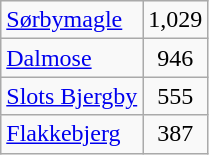<table class="wikitable" style="float:left; margin-right:1em">
<tr>
<td><a href='#'>Sørbymagle</a></td>
<td align="center">1,029</td>
</tr>
<tr>
<td><a href='#'>Dalmose</a></td>
<td align="center">946</td>
</tr>
<tr>
<td><a href='#'>Slots Bjergby</a></td>
<td align="center">555</td>
</tr>
<tr>
<td><a href='#'>Flakkebjerg</a></td>
<td align="center">387</td>
</tr>
</table>
